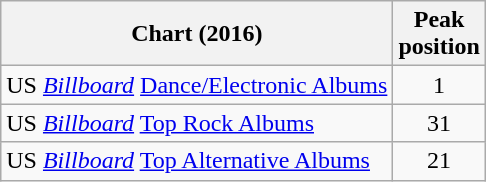<table class="wikitable sortable">
<tr>
<th>Chart (2016)</th>
<th>Peak<br>position</th>
</tr>
<tr>
<td>US <em><a href='#'>Billboard</a></em> <a href='#'>Dance/Electronic Albums</a></td>
<td align="center">1</td>
</tr>
<tr>
<td>US <em><a href='#'>Billboard</a></em> <a href='#'>Top Rock Albums</a></td>
<td align="center">31</td>
</tr>
<tr>
<td>US <em><a href='#'>Billboard</a></em> <a href='#'>Top Alternative Albums</a></td>
<td align="center">21</td>
</tr>
</table>
